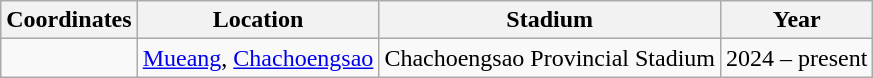<table class="wikitable sortable">
<tr>
<th>Coordinates</th>
<th>Location</th>
<th>Stadium</th>
<th>Year</th>
</tr>
<tr>
<td></td>
<td><a href='#'>Mueang</a>, <a href='#'>Chachoengsao</a></td>
<td>Chachoengsao Provincial Stadium</td>
<td>2024 – present</td>
</tr>
</table>
